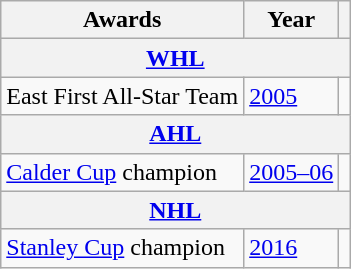<table class="wikitable">
<tr>
<th>Awards</th>
<th>Year</th>
<th></th>
</tr>
<tr>
<th colspan="3"><a href='#'>WHL</a></th>
</tr>
<tr>
<td>East First All-Star Team</td>
<td><a href='#'>2005</a></td>
<td></td>
</tr>
<tr>
<th colspan="3"><a href='#'>AHL</a></th>
</tr>
<tr>
<td><a href='#'>Calder Cup</a> champion</td>
<td><a href='#'>2005–06</a></td>
<td></td>
</tr>
<tr>
<th colspan="3"><a href='#'>NHL</a></th>
</tr>
<tr>
<td><a href='#'>Stanley Cup</a> champion</td>
<td><a href='#'>2016</a></td>
<td></td>
</tr>
</table>
